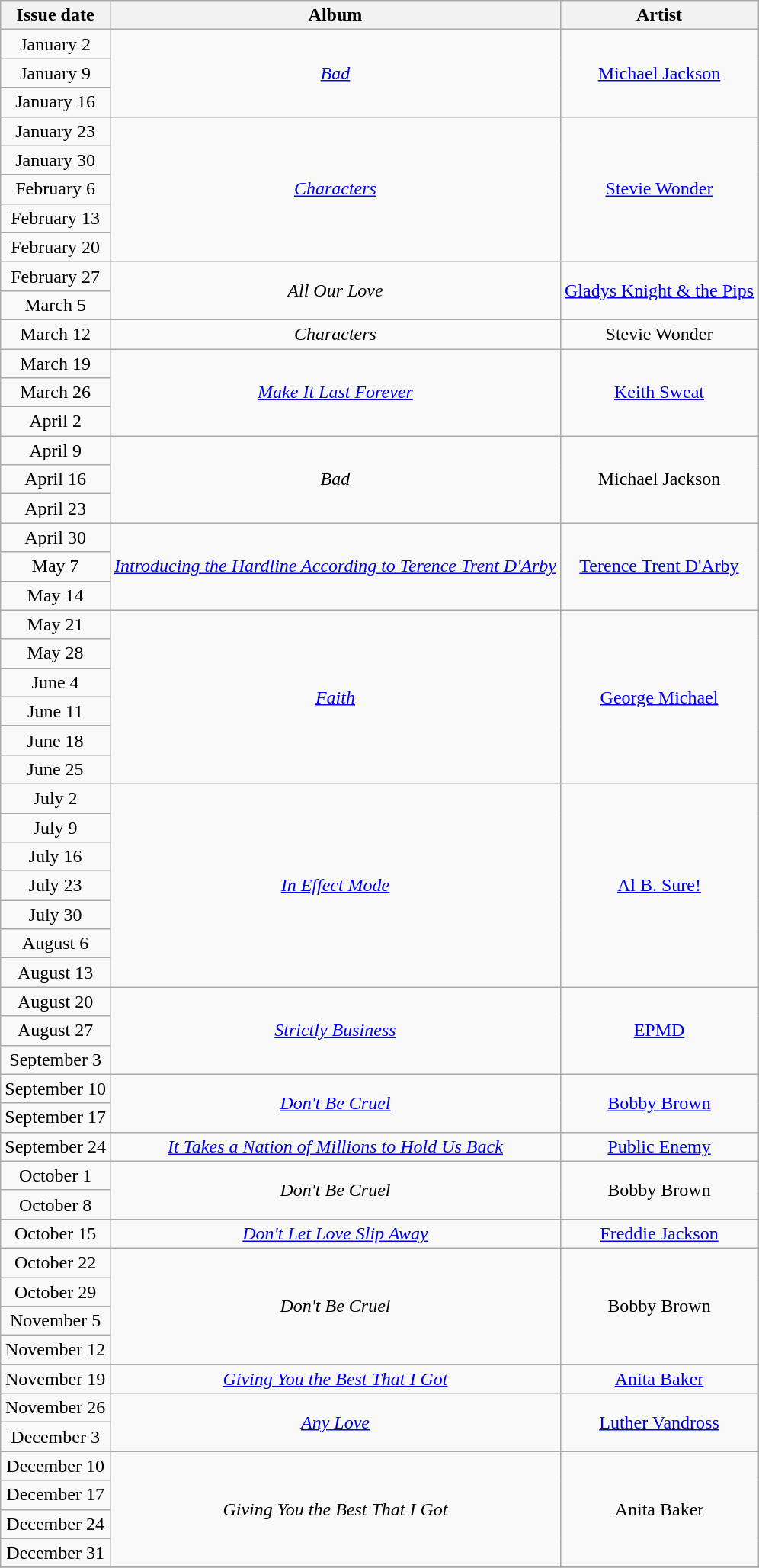<table class="wikitable" style="text-align: center;">
<tr>
<th>Issue date</th>
<th>Album</th>
<th>Artist</th>
</tr>
<tr>
<td>January 2</td>
<td rowspan="3"><em><a href='#'>Bad</a></em></td>
<td rowspan="3"><a href='#'>Michael Jackson</a></td>
</tr>
<tr>
<td>January 9</td>
</tr>
<tr>
<td>January 16</td>
</tr>
<tr>
<td>January 23</td>
<td rowspan="5"><em><a href='#'>Characters</a></em></td>
<td rowspan="5"><a href='#'>Stevie Wonder</a></td>
</tr>
<tr>
<td>January 30</td>
</tr>
<tr>
<td>February 6</td>
</tr>
<tr>
<td>February 13</td>
</tr>
<tr>
<td>February 20</td>
</tr>
<tr>
<td>February 27</td>
<td rowspan="2"><em>All Our Love</em></td>
<td rowspan="2"><a href='#'>Gladys Knight & the Pips</a></td>
</tr>
<tr>
<td>March 5</td>
</tr>
<tr>
<td>March 12</td>
<td><em>Characters</em></td>
<td>Stevie Wonder</td>
</tr>
<tr>
<td>March 19</td>
<td rowspan="3"><em><a href='#'>Make It Last Forever</a></em></td>
<td rowspan="3"><a href='#'>Keith Sweat</a></td>
</tr>
<tr>
<td>March 26</td>
</tr>
<tr>
<td>April 2</td>
</tr>
<tr>
<td>April 9</td>
<td rowspan="3"><em>Bad</em></td>
<td rowspan="3">Michael Jackson</td>
</tr>
<tr>
<td>April 16</td>
</tr>
<tr>
<td>April 23</td>
</tr>
<tr>
<td>April 30</td>
<td rowspan="3"><em><a href='#'>Introducing the Hardline According to Terence Trent D'Arby</a></em></td>
<td rowspan="3"><a href='#'>Terence Trent D'Arby</a></td>
</tr>
<tr>
<td>May 7</td>
</tr>
<tr>
<td>May 14</td>
</tr>
<tr>
<td>May 21</td>
<td rowspan="6"><em><a href='#'>Faith</a></em></td>
<td rowspan="6"><a href='#'>George Michael</a></td>
</tr>
<tr>
<td>May 28</td>
</tr>
<tr>
<td>June 4</td>
</tr>
<tr>
<td>June 11</td>
</tr>
<tr>
<td>June 18</td>
</tr>
<tr>
<td>June 25</td>
</tr>
<tr>
<td>July 2</td>
<td rowspan="7"><em><a href='#'>In Effect Mode</a></em></td>
<td rowspan="7"><a href='#'>Al B. Sure!</a></td>
</tr>
<tr>
<td>July 9</td>
</tr>
<tr>
<td>July 16</td>
</tr>
<tr>
<td>July 23</td>
</tr>
<tr>
<td>July 30</td>
</tr>
<tr>
<td>August 6</td>
</tr>
<tr>
<td>August 13</td>
</tr>
<tr>
<td>August 20</td>
<td rowspan="3"><em><a href='#'>Strictly Business</a></em></td>
<td rowspan="3"><a href='#'>EPMD</a></td>
</tr>
<tr>
<td>August 27</td>
</tr>
<tr>
<td>September 3</td>
</tr>
<tr>
<td>September 10</td>
<td rowspan="2"><em><a href='#'>Don't Be Cruel</a></em></td>
<td rowspan="2"><a href='#'>Bobby Brown</a></td>
</tr>
<tr>
<td>September 17</td>
</tr>
<tr>
<td>September 24</td>
<td><em><a href='#'>It Takes a Nation of Millions to Hold Us Back</a></em></td>
<td><a href='#'>Public Enemy</a></td>
</tr>
<tr>
<td>October 1</td>
<td rowspan="2"><em>Don't Be Cruel</em></td>
<td rowspan="2">Bobby Brown</td>
</tr>
<tr>
<td>October 8</td>
</tr>
<tr>
<td>October 15</td>
<td><em><a href='#'>Don't Let Love Slip Away</a></em></td>
<td><a href='#'>Freddie Jackson</a></td>
</tr>
<tr>
<td>October 22</td>
<td rowspan="4"><em>Don't Be Cruel</em></td>
<td rowspan="4">Bobby Brown</td>
</tr>
<tr>
<td>October 29</td>
</tr>
<tr>
<td>November 5</td>
</tr>
<tr>
<td>November 12</td>
</tr>
<tr>
<td>November 19</td>
<td><em><a href='#'>Giving You the Best That I Got</a></em></td>
<td><a href='#'>Anita Baker</a></td>
</tr>
<tr>
<td>November 26</td>
<td rowspan="2"><em><a href='#'>Any Love</a></em></td>
<td rowspan="2"><a href='#'>Luther Vandross</a></td>
</tr>
<tr>
<td>December 3</td>
</tr>
<tr>
<td>December 10</td>
<td rowspan="4"><em>Giving You the Best That I Got</em></td>
<td rowspan="4">Anita Baker</td>
</tr>
<tr>
<td>December 17</td>
</tr>
<tr>
<td>December 24</td>
</tr>
<tr>
<td>December 31</td>
</tr>
<tr>
</tr>
</table>
